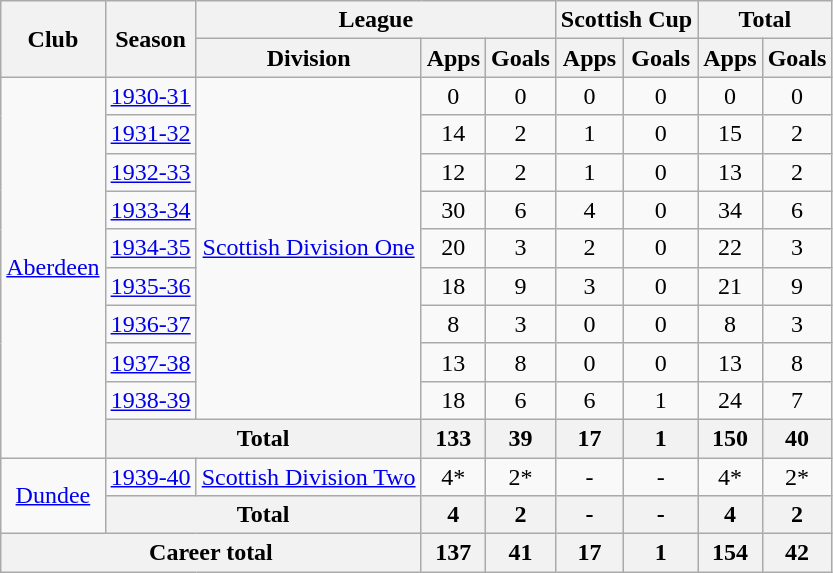<table class="wikitable" style="text-align:center">
<tr>
<th rowspan="2">Club</th>
<th rowspan="2">Season</th>
<th colspan="3">League</th>
<th colspan="2">Scottish Cup</th>
<th colspan="2">Total</th>
</tr>
<tr>
<th>Division</th>
<th>Apps</th>
<th>Goals</th>
<th>Apps</th>
<th>Goals</th>
<th>Apps</th>
<th>Goals</th>
</tr>
<tr>
<td rowspan="10"><a href='#'>Aberdeen</a></td>
<td><a href='#'>1930-31</a></td>
<td rowspan="9"><a href='#'>Scottish Division One</a></td>
<td>0</td>
<td>0</td>
<td>0</td>
<td>0</td>
<td>0</td>
<td>0</td>
</tr>
<tr>
<td><a href='#'>1931-32</a></td>
<td>14</td>
<td>2</td>
<td>1</td>
<td>0</td>
<td>15</td>
<td>2</td>
</tr>
<tr>
<td><a href='#'>1932-33</a></td>
<td>12</td>
<td>2</td>
<td>1</td>
<td>0</td>
<td>13</td>
<td>2</td>
</tr>
<tr>
<td><a href='#'>1933-34</a></td>
<td>30</td>
<td>6</td>
<td>4</td>
<td>0</td>
<td>34</td>
<td>6</td>
</tr>
<tr>
<td><a href='#'>1934-35</a></td>
<td>20</td>
<td>3</td>
<td>2</td>
<td>0</td>
<td>22</td>
<td>3</td>
</tr>
<tr>
<td><a href='#'>1935-36</a></td>
<td>18</td>
<td>9</td>
<td>3</td>
<td>0</td>
<td>21</td>
<td>9</td>
</tr>
<tr>
<td><a href='#'>1936-37</a></td>
<td>8</td>
<td>3</td>
<td>0</td>
<td>0</td>
<td>8</td>
<td>3</td>
</tr>
<tr>
<td><a href='#'>1937-38</a></td>
<td>13</td>
<td>8</td>
<td>0</td>
<td>0</td>
<td>13</td>
<td>8</td>
</tr>
<tr>
<td><a href='#'>1938-39</a></td>
<td>18</td>
<td>6</td>
<td>6</td>
<td>1</td>
<td>24</td>
<td>7</td>
</tr>
<tr>
<th colspan="2">Total</th>
<th>133</th>
<th>39</th>
<th>17</th>
<th>1</th>
<th>150</th>
<th>40</th>
</tr>
<tr>
<td rowspan="2"><a href='#'>Dundee</a></td>
<td><a href='#'>1939-40</a></td>
<td><a href='#'>Scottish Division Two</a></td>
<td>4*</td>
<td>2*</td>
<td>-</td>
<td>-</td>
<td>4*</td>
<td>2*</td>
</tr>
<tr>
<th colspan="2">Total</th>
<th>4</th>
<th>2</th>
<th>-</th>
<th>-</th>
<th>4</th>
<th>2</th>
</tr>
<tr>
<th colspan="3">Career total</th>
<th>137</th>
<th>41</th>
<th>17</th>
<th>1</th>
<th>154</th>
<th>42</th>
</tr>
</table>
